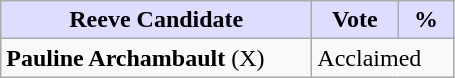<table class="wikitable">
<tr>
<th style="background:#ddf; width:200px;">Reeve Candidate</th>
<th style="background:#ddf; width:50px;">Vote</th>
<th style="background:#ddf; width:30px;">%</th>
</tr>
<tr>
<td><strong>Pauline Archambault</strong> (X)</td>
<td colspan="2">Acclaimed</td>
</tr>
</table>
